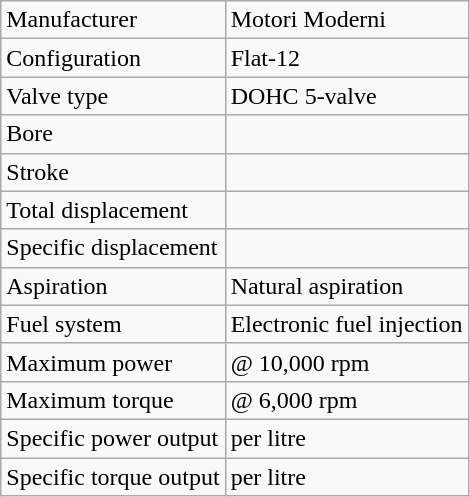<table class="wikitable">
<tr>
<td>Manufacturer</td>
<td>Motori Moderni</td>
</tr>
<tr>
<td>Configuration</td>
<td>Flat-12</td>
</tr>
<tr>
<td>Valve type</td>
<td>DOHC 5-valve</td>
</tr>
<tr>
<td>Bore</td>
<td></td>
</tr>
<tr>
<td>Stroke</td>
<td></td>
</tr>
<tr>
<td>Total displacement</td>
<td></td>
</tr>
<tr>
<td>Specific displacement</td>
<td></td>
</tr>
<tr>
<td>Aspiration</td>
<td>Natural aspiration</td>
</tr>
<tr>
<td>Fuel system</td>
<td>Electronic fuel injection</td>
</tr>
<tr>
<td>Maximum power</td>
<td> @ 10,000 rpm</td>
</tr>
<tr>
<td>Maximum torque</td>
<td> @ 6,000 rpm</td>
</tr>
<tr>
<td>Specific power output</td>
<td> per litre</td>
</tr>
<tr>
<td>Specific torque output</td>
<td> per litre</td>
</tr>
</table>
